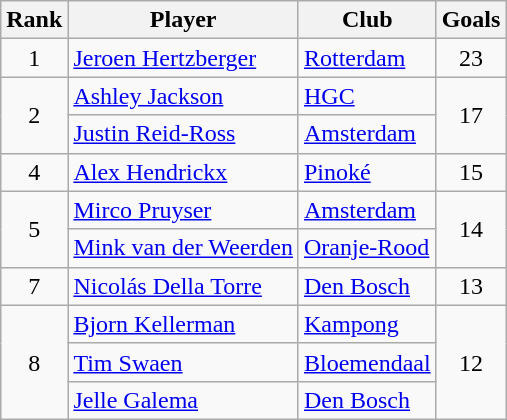<table class="wikitable">
<tr>
<th>Rank</th>
<th>Player</th>
<th>Club</th>
<th>Goals</th>
</tr>
<tr>
<td align=center>1</td>
<td> <a href='#'>Jeroen Hertzberger</a></td>
<td><a href='#'>Rotterdam</a></td>
<td align=center>23</td>
</tr>
<tr>
<td align=center rowspan=2>2</td>
<td> <a href='#'>Ashley Jackson</a></td>
<td><a href='#'>HGC</a></td>
<td align=center rowspan=2>17</td>
</tr>
<tr>
<td> <a href='#'>Justin Reid-Ross</a></td>
<td><a href='#'>Amsterdam</a></td>
</tr>
<tr>
<td align=center>4</td>
<td> <a href='#'>Alex Hendrickx</a></td>
<td><a href='#'>Pinoké</a></td>
<td align=center>15</td>
</tr>
<tr>
<td align=center rowspan=2>5</td>
<td> <a href='#'>Mirco Pruyser</a></td>
<td><a href='#'>Amsterdam</a></td>
<td align=center rowspan=2>14</td>
</tr>
<tr>
<td> <a href='#'>Mink van der Weerden</a></td>
<td><a href='#'>Oranje-Rood</a></td>
</tr>
<tr>
<td align=center>7</td>
<td> <a href='#'>Nicolás Della Torre</a></td>
<td><a href='#'>Den Bosch</a></td>
<td align=center>13</td>
</tr>
<tr>
<td align=center rowspan=3>8</td>
<td> <a href='#'>Bjorn Kellerman</a></td>
<td><a href='#'>Kampong</a></td>
<td align=center rowspan=3>12</td>
</tr>
<tr>
<td> <a href='#'>Tim Swaen</a></td>
<td><a href='#'>Bloemendaal</a></td>
</tr>
<tr>
<td> <a href='#'>Jelle Galema</a></td>
<td><a href='#'>Den Bosch</a></td>
</tr>
</table>
